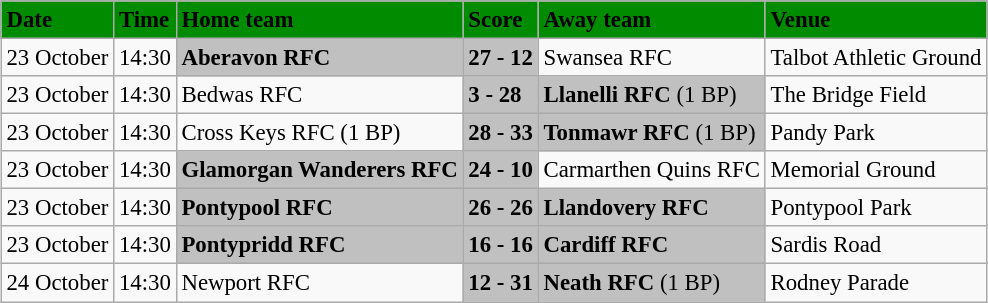<table class="wikitable" style="margin:0.5em auto; font-size:95%">
<tr bgcolor="#008B00">
<td><strong>Date</strong></td>
<td><strong>Time</strong></td>
<td><strong>Home team</strong></td>
<td><strong>Score</strong></td>
<td><strong>Away team</strong></td>
<td><strong>Venue</strong></td>
</tr>
<tr>
<td>23 October</td>
<td>14:30</td>
<td bgcolor="silver"><strong>Aberavon RFC</strong></td>
<td bgcolor="silver"><strong>27 - 12</strong></td>
<td>Swansea RFC</td>
<td>Talbot Athletic Ground</td>
</tr>
<tr>
<td>23 October</td>
<td>14:30</td>
<td>Bedwas RFC</td>
<td bgcolor="silver"><strong>3 - 28</strong></td>
<td bgcolor="silver"><strong>Llanelli RFC</strong> (1 BP)</td>
<td>The Bridge Field</td>
</tr>
<tr>
<td>23 October</td>
<td>14:30</td>
<td>Cross Keys RFC (1 BP)</td>
<td bgcolor="silver"><strong>28 - 33</strong></td>
<td bgcolor="silver"><strong>Tonmawr RFC</strong> (1 BP)</td>
<td>Pandy Park</td>
</tr>
<tr>
<td>23 October</td>
<td>14:30</td>
<td bgcolor="silver"><strong>Glamorgan Wanderers RFC</strong></td>
<td bgcolor="silver"><strong>24 - 10</strong></td>
<td>Carmarthen Quins RFC</td>
<td>Memorial Ground</td>
</tr>
<tr>
<td>23 October</td>
<td>14:30</td>
<td bgcolor="silver"><strong>Pontypool RFC</strong></td>
<td bgcolor="silver"><strong>26 - 26</strong></td>
<td bgcolor="silver"><strong>Llandovery RFC</strong></td>
<td>Pontypool Park</td>
</tr>
<tr>
<td>23 October</td>
<td>14:30</td>
<td bgcolor="silver"><strong>Pontypridd RFC</strong></td>
<td bgcolor="silver"><strong>16 - 16</strong></td>
<td bgcolor="silver"><strong>Cardiff RFC</strong></td>
<td>Sardis Road</td>
</tr>
<tr>
<td>24 October</td>
<td>14:30</td>
<td>Newport RFC</td>
<td bgcolor="silver"><strong>12 - 31</strong></td>
<td bgcolor="silver"><strong>Neath RFC</strong> (1 BP)</td>
<td>Rodney Parade</td>
</tr>
</table>
